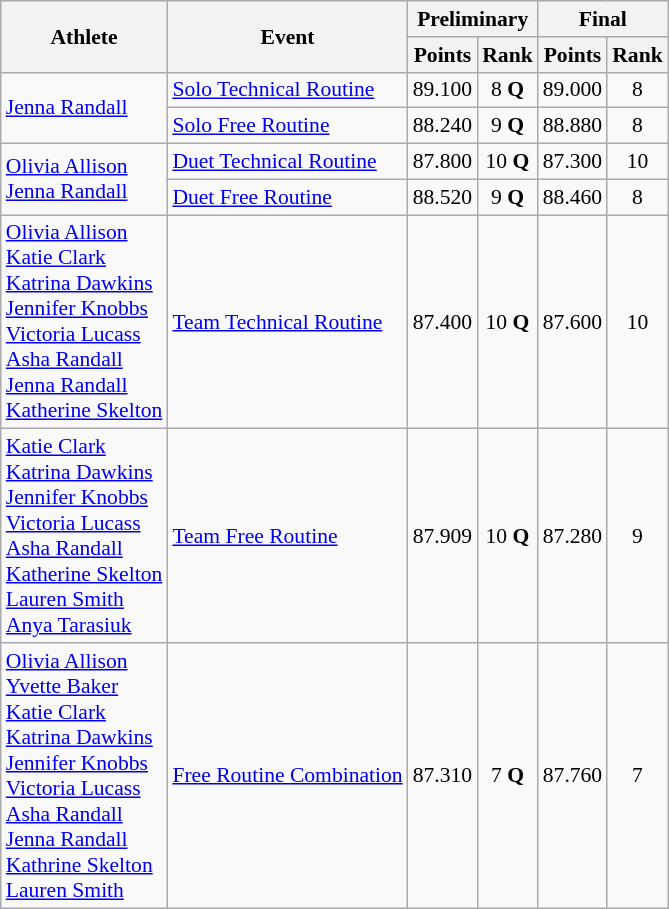<table class=wikitable style="font-size:90%">
<tr>
<th rowspan="2">Athlete</th>
<th rowspan="2">Event</th>
<th colspan="2">Preliminary</th>
<th colspan="2">Final</th>
</tr>
<tr>
<th>Points</th>
<th>Rank</th>
<th>Points</th>
<th>Rank</th>
</tr>
<tr>
<td rowspan=2><a href='#'>Jenna Randall</a></td>
<td><a href='#'>Solo Technical Routine</a></td>
<td align=center>89.100</td>
<td align=center>8 <strong>Q</strong></td>
<td align=center>89.000</td>
<td align=center>8</td>
</tr>
<tr>
<td><a href='#'>Solo Free Routine</a></td>
<td align=center>88.240</td>
<td align=center>9 <strong>Q</strong></td>
<td align=center>88.880</td>
<td align=center>8</td>
</tr>
<tr>
<td rowspan="2"><a href='#'>Olivia Allison</a><br><a href='#'>Jenna Randall</a></td>
<td><a href='#'>Duet Technical Routine</a></td>
<td align=center>87.800</td>
<td align=center>10 <strong>Q</strong></td>
<td align=center>87.300</td>
<td align=center>10</td>
</tr>
<tr>
<td><a href='#'>Duet Free Routine</a></td>
<td align=center>88.520</td>
<td align=center>9 <strong>Q</strong></td>
<td align=center>88.460</td>
<td align=center>8</td>
</tr>
<tr>
<td><a href='#'>Olivia Allison</a><br><a href='#'>Katie Clark</a><br><a href='#'>Katrina Dawkins</a><br><a href='#'>Jennifer Knobbs</a><br><a href='#'>Victoria Lucass</a><br><a href='#'>Asha Randall</a><br><a href='#'>Jenna Randall</a><br><a href='#'>Katherine Skelton</a></td>
<td><a href='#'>Team Technical Routine</a></td>
<td align=center>87.400</td>
<td align=center>10 <strong>Q</strong></td>
<td align=center>87.600</td>
<td align=center>10</td>
</tr>
<tr>
<td><a href='#'>Katie Clark</a><br><a href='#'>Katrina Dawkins</a><br><a href='#'>Jennifer Knobbs</a><br><a href='#'>Victoria Lucass</a><br><a href='#'>Asha Randall</a><br><a href='#'>Katherine Skelton</a><br><a href='#'>Lauren Smith</a><br><a href='#'>Anya Tarasiuk</a></td>
<td><a href='#'>Team Free Routine</a></td>
<td align=center>87.909</td>
<td align=center>10 <strong>Q</strong></td>
<td align=center>87.280</td>
<td align=center>9</td>
</tr>
<tr>
<td><a href='#'>Olivia Allison</a><br><a href='#'>Yvette Baker</a><br><a href='#'>Katie Clark</a><br><a href='#'>Katrina Dawkins</a><br><a href='#'>Jennifer Knobbs</a><br><a href='#'>Victoria Lucass</a><br><a href='#'>Asha Randall</a><br><a href='#'>Jenna Randall</a><br><a href='#'>Kathrine Skelton</a><br><a href='#'>Lauren Smith</a></td>
<td><a href='#'>Free Routine Combination</a></td>
<td align=center>87.310</td>
<td align=center>7 <strong>Q</strong></td>
<td align=center>87.760</td>
<td align=center>7</td>
</tr>
</table>
